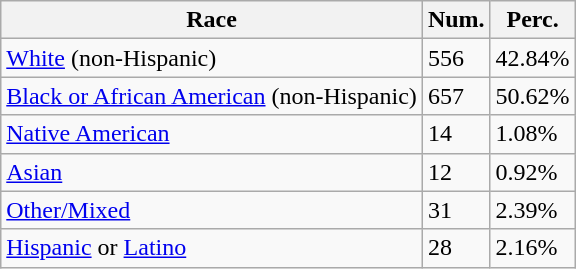<table class="wikitable">
<tr>
<th>Race</th>
<th>Num.</th>
<th>Perc.</th>
</tr>
<tr>
<td><a href='#'>White</a> (non-Hispanic)</td>
<td>556</td>
<td>42.84%</td>
</tr>
<tr>
<td><a href='#'>Black or African American</a> (non-Hispanic)</td>
<td>657</td>
<td>50.62%</td>
</tr>
<tr>
<td><a href='#'>Native American</a></td>
<td>14</td>
<td>1.08%</td>
</tr>
<tr>
<td><a href='#'>Asian</a></td>
<td>12</td>
<td>0.92%</td>
</tr>
<tr>
<td><a href='#'>Other/Mixed</a></td>
<td>31</td>
<td>2.39%</td>
</tr>
<tr>
<td><a href='#'>Hispanic</a> or <a href='#'>Latino</a></td>
<td>28</td>
<td>2.16%</td>
</tr>
</table>
